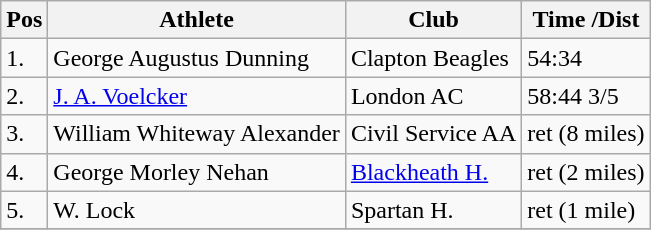<table class="wikitable">
<tr>
<th>Pos</th>
<th>Athlete</th>
<th>Club</th>
<th>Time /Dist</th>
</tr>
<tr>
<td>1.</td>
<td>George Augustus Dunning</td>
<td>Clapton Beagles</td>
<td>54:34</td>
</tr>
<tr>
<td>2.</td>
<td><a href='#'>J. A. Voelcker</a></td>
<td>London AC</td>
<td>58:44 3/5</td>
</tr>
<tr>
<td>3.</td>
<td>William Whiteway Alexander</td>
<td>Civil Service AA</td>
<td>ret (8 miles)</td>
</tr>
<tr>
<td>4.</td>
<td>George Morley Nehan</td>
<td><a href='#'>Blackheath H.</a></td>
<td>ret (2 miles)</td>
</tr>
<tr>
<td>5.</td>
<td>W. Lock</td>
<td>Spartan H.</td>
<td>ret (1 mile)</td>
</tr>
<tr>
</tr>
</table>
